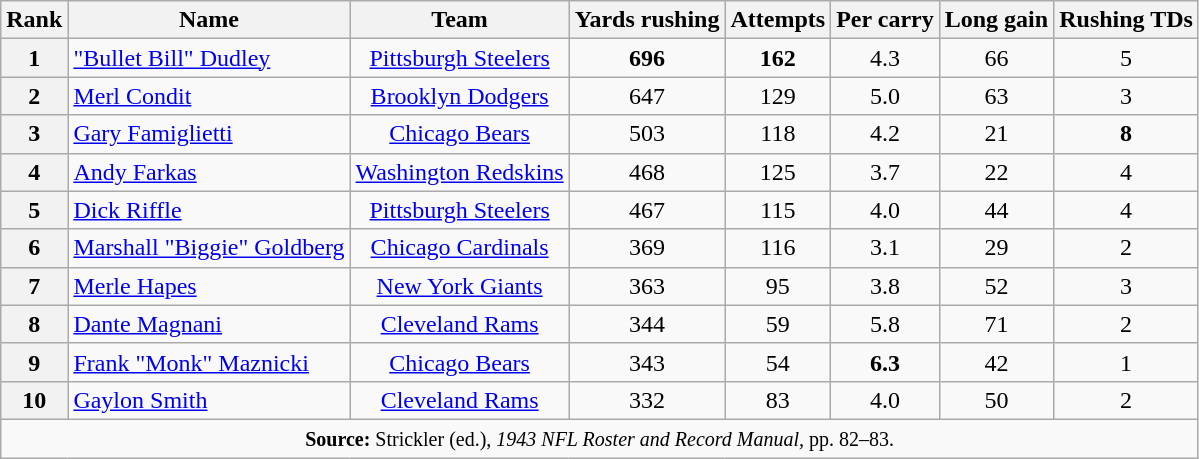<table class="wikitable" style="text-align:center">
<tr>
<th>Rank</th>
<th>Name</th>
<th>Team</th>
<th>Yards rushing</th>
<th>Attempts</th>
<th>Per carry</th>
<th>Long gain</th>
<th>Rushing TDs</th>
</tr>
<tr>
<th>1</th>
<td style="text-align: left;"><a href='#'>"Bullet Bill" Dudley</a></td>
<td><a href='#'>Pittsburgh Steelers</a></td>
<td><strong>696</strong></td>
<td><strong>162</strong></td>
<td>4.3</td>
<td>66</td>
<td>5</td>
</tr>
<tr>
<th>2</th>
<td style="text-align: left;"><a href='#'>Merl Condit</a></td>
<td><a href='#'>Brooklyn Dodgers</a></td>
<td>647</td>
<td>129</td>
<td>5.0</td>
<td>63</td>
<td>3</td>
</tr>
<tr>
<th>3</th>
<td style="text-align: left;"><a href='#'>Gary Famiglietti</a></td>
<td><a href='#'>Chicago Bears</a></td>
<td>503</td>
<td>118</td>
<td>4.2</td>
<td>21</td>
<td><strong>8</strong></td>
</tr>
<tr>
<th>4</th>
<td style="text-align: left;"><a href='#'>Andy Farkas</a></td>
<td><a href='#'>Washington Redskins</a></td>
<td>468</td>
<td>125</td>
<td>3.7</td>
<td>22</td>
<td>4</td>
</tr>
<tr>
<th>5</th>
<td style="text-align: left;"><a href='#'>Dick Riffle</a></td>
<td><a href='#'>Pittsburgh Steelers</a></td>
<td>467</td>
<td>115</td>
<td>4.0</td>
<td>44</td>
<td>4</td>
</tr>
<tr>
<th>6</th>
<td style="text-align: left;"><a href='#'>Marshall "Biggie" Goldberg</a></td>
<td><a href='#'>Chicago Cardinals</a></td>
<td>369</td>
<td>116</td>
<td>3.1</td>
<td>29</td>
<td>2</td>
</tr>
<tr>
<th>7</th>
<td style="text-align: left;"><a href='#'>Merle Hapes</a></td>
<td><a href='#'>New York Giants</a></td>
<td>363</td>
<td>95</td>
<td>3.8</td>
<td>52</td>
<td>3</td>
</tr>
<tr>
<th>8</th>
<td style="text-align: left;"><a href='#'>Dante Magnani</a></td>
<td><a href='#'>Cleveland Rams</a></td>
<td>344</td>
<td>59</td>
<td>5.8</td>
<td>71</td>
<td>2</td>
</tr>
<tr>
<th>9</th>
<td style="text-align: left;"><a href='#'>Frank "Monk" Maznicki</a></td>
<td><a href='#'>Chicago Bears</a></td>
<td>343</td>
<td>54</td>
<td><strong>6.3</strong></td>
<td>42</td>
<td>1</td>
</tr>
<tr>
<th>10</th>
<td style="text-align: left;"><a href='#'>Gaylon Smith</a></td>
<td><a href='#'>Cleveland Rams</a></td>
<td>332</td>
<td>83</td>
<td>4.0</td>
<td>50</td>
<td>2</td>
</tr>
<tr>
<td colspan="8"><small><strong>Source:</strong> Strickler (ed.), <em>1943 NFL Roster and Record Manual,</em> pp. 82–83.</small></td>
</tr>
</table>
